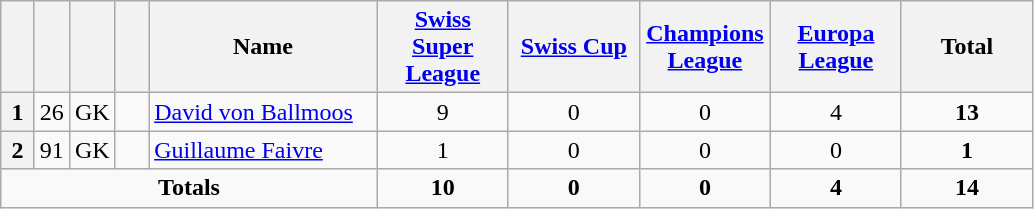<table class="wikitable" style="text-align:center">
<tr>
<th width=15></th>
<th width=15></th>
<th width=15></th>
<th width=15></th>
<th width=145>Name</th>
<th width=80><a href='#'>Swiss Super League</a></th>
<th width=80><a href='#'>Swiss Cup</a></th>
<th width=80><a href='#'>Champions League</a></th>
<th width=80><a href='#'>Europa League</a></th>
<th width=80>Total</th>
</tr>
<tr>
<th rowspan=1>1</th>
<td>26</td>
<td>GK</td>
<td></td>
<td align=left><a href='#'>David von Ballmoos</a></td>
<td>9</td>
<td>0</td>
<td>0</td>
<td>4</td>
<td><strong>13</strong></td>
</tr>
<tr>
<th rowspan=1>2</th>
<td>91</td>
<td>GK</td>
<td></td>
<td align=left><a href='#'>Guillaume Faivre</a></td>
<td>1</td>
<td>0</td>
<td>0</td>
<td>0</td>
<td><strong>1</strong></td>
</tr>
<tr>
<td colspan=5><strong>Totals</strong></td>
<td><strong>10</strong></td>
<td><strong>0</strong></td>
<td><strong>0</strong></td>
<td><strong>4</strong></td>
<td><strong>14</strong></td>
</tr>
</table>
